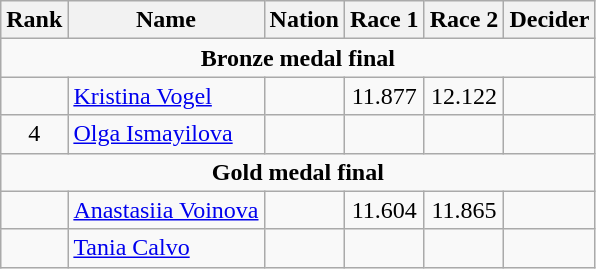<table class="wikitable" style="text-align:center">
<tr>
<th>Rank</th>
<th>Name</th>
<th>Nation</th>
<th>Race 1</th>
<th>Race 2</th>
<th>Decider</th>
</tr>
<tr>
<td colspan=6><strong>Bronze medal final</strong></td>
</tr>
<tr>
<td></td>
<td align=left><a href='#'>Kristina Vogel</a></td>
<td align=left></td>
<td>11.877</td>
<td>12.122</td>
<td></td>
</tr>
<tr>
<td>4</td>
<td align=left><a href='#'>Olga Ismayilova</a></td>
<td align=left></td>
<td></td>
<td></td>
<td></td>
</tr>
<tr>
<td colspan=6><strong>Gold medal final</strong></td>
</tr>
<tr>
<td></td>
<td align=left><a href='#'>Anastasiia Voinova</a></td>
<td align=left></td>
<td>11.604</td>
<td>11.865</td>
<td></td>
</tr>
<tr>
<td></td>
<td align=left><a href='#'>Tania Calvo</a></td>
<td align=left></td>
<td></td>
<td></td>
<td></td>
</tr>
</table>
